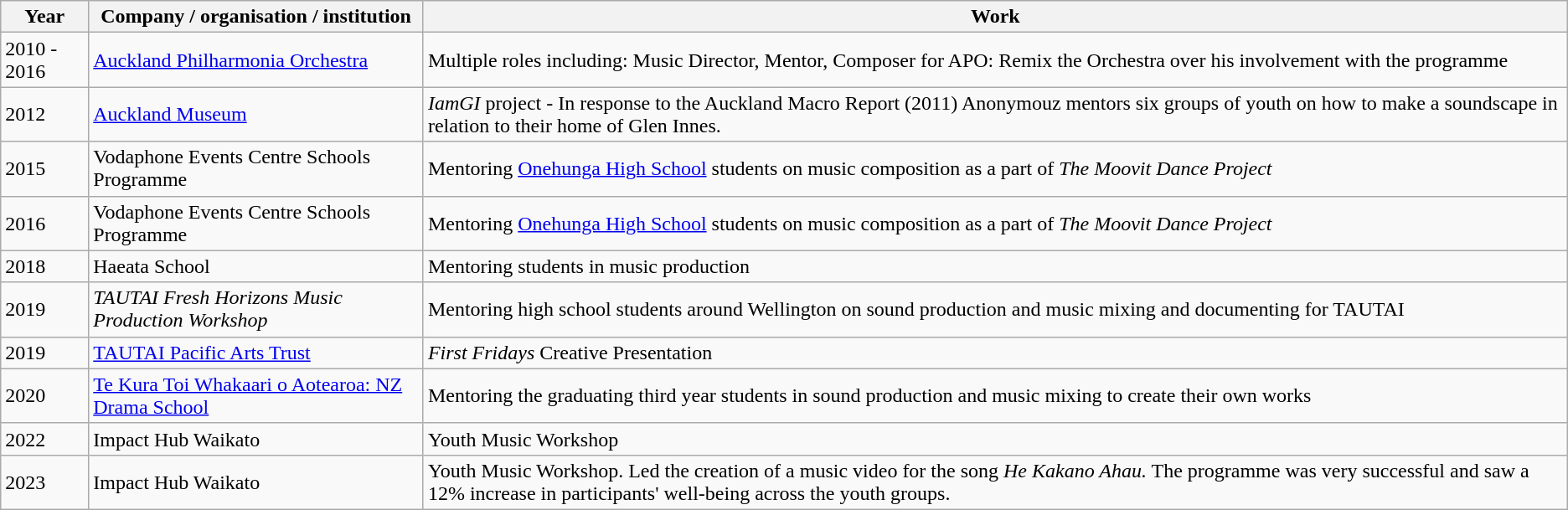<table class="wikitable">
<tr>
<th>Year</th>
<th>Company / organisation / institution</th>
<th>Work</th>
</tr>
<tr>
<td>2010 - 2016</td>
<td><a href='#'>Auckland Philharmonia Orchestra</a></td>
<td>Multiple roles including: Music Director, Mentor, Composer for APO: Remix the Orchestra over his involvement with the programme</td>
</tr>
<tr>
<td>2012</td>
<td><a href='#'>Auckland Museum</a></td>
<td><em>IamGI</em> project - In response to the Auckland Macro Report (2011) Anonymouz mentors six groups of youth on how to make a soundscape in relation to their home of Glen Innes.</td>
</tr>
<tr>
<td>2015</td>
<td>Vodaphone Events Centre Schools Programme</td>
<td>Mentoring <a href='#'>Onehunga High School</a> students on music composition as a part of <em>The Moovit Dance Project</em></td>
</tr>
<tr>
<td>2016</td>
<td>Vodaphone Events Centre Schools Programme</td>
<td>Mentoring <a href='#'>Onehunga High School</a> students on music composition as a part of <em>The Moovit Dance Project</em></td>
</tr>
<tr>
<td>2018</td>
<td>Haeata School</td>
<td>Mentoring students in music production</td>
</tr>
<tr>
<td>2019</td>
<td><em>TAUTAI Fresh Horizons Music Production Workshop</em></td>
<td>Mentoring high school students around Wellington on sound production and music mixing and documenting for TAUTAI</td>
</tr>
<tr>
<td>2019</td>
<td><a href='#'>TAUTAI Pacific Arts Trust</a></td>
<td><em>First Fridays</em> Creative Presentation</td>
</tr>
<tr>
<td>2020</td>
<td><a href='#'>Te Kura Toi Whakaari o Aotearoa: NZ Drama School</a></td>
<td>Mentoring the graduating third year students in sound production and music mixing to create their own works</td>
</tr>
<tr>
<td>2022</td>
<td>Impact Hub Waikato</td>
<td>Youth Music Workshop</td>
</tr>
<tr>
<td>2023</td>
<td>Impact Hub Waikato</td>
<td>Youth Music Workshop. Led the creation of a music video for the song <em>He Kakano Ahau.</em> The programme was very successful and saw a 12% increase in participants' well-being across the youth groups.</td>
</tr>
</table>
